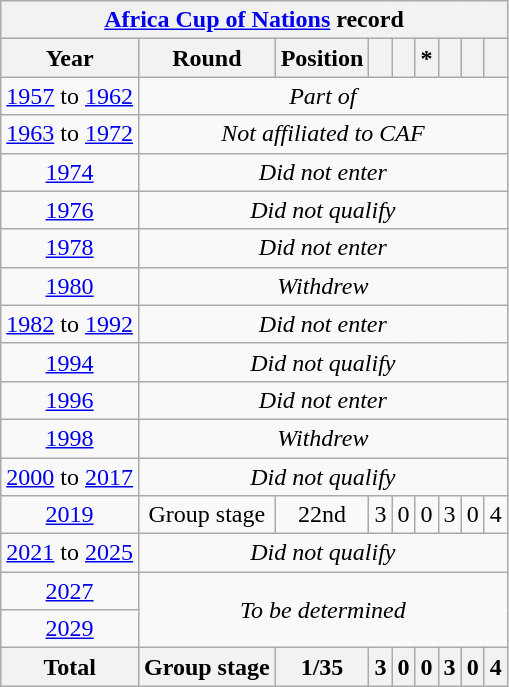<table class="wikitable" style="text-align: center;">
<tr>
<th colspan=9><a href='#'>Africa Cup of Nations</a> record</th>
</tr>
<tr>
<th>Year</th>
<th>Round</th>
<th>Position</th>
<th></th>
<th></th>
<th>*</th>
<th></th>
<th></th>
<th></th>
</tr>
<tr>
<td> <a href='#'>1957</a> to  <a href='#'>1962</a></td>
<td colspan=8><em>Part of </em></td>
</tr>
<tr>
<td> <a href='#'>1963</a> to  <a href='#'>1972</a></td>
<td colspan=8><em>Not affiliated to CAF</em></td>
</tr>
<tr>
<td> <a href='#'>1974</a></td>
<td colspan=8><em>Did not enter</em></td>
</tr>
<tr>
<td> <a href='#'>1976</a></td>
<td colspan=8><em>Did not qualify</em></td>
</tr>
<tr>
<td> <a href='#'>1978</a></td>
<td colspan=8><em>Did not enter</em></td>
</tr>
<tr>
<td> <a href='#'>1980</a></td>
<td colspan=8><em>Withdrew</em></td>
</tr>
<tr>
<td> <a href='#'>1982</a> to  <a href='#'>1992</a></td>
<td colspan=8><em>Did not enter</em></td>
</tr>
<tr>
<td> <a href='#'>1994</a></td>
<td colspan=8><em>Did not qualify</em></td>
</tr>
<tr>
<td> <a href='#'>1996</a></td>
<td colspan=8><em>Did not enter</em></td>
</tr>
<tr>
<td> <a href='#'>1998</a></td>
<td colspan=8><em>Withdrew</em></td>
</tr>
<tr>
<td>  <a href='#'>2000</a> to  <a href='#'>2017</a></td>
<td colspan=8><em>Did not qualify</em></td>
</tr>
<tr>
<td> <a href='#'>2019</a></td>
<td>Group stage</td>
<td>22nd</td>
<td>3</td>
<td>0</td>
<td>0</td>
<td>3</td>
<td>0</td>
<td>4</td>
</tr>
<tr>
<td> <a href='#'>2021</a> to  <a href='#'>2025</a></td>
<td colspan=8><em>Did not qualify</em></td>
</tr>
<tr>
<td>   <a href='#'>2027</a></td>
<td rowspan=2 colspan=8><em>To be determined</em></td>
</tr>
<tr>
<td> <a href='#'>2029</a></td>
</tr>
<tr>
<th>Total</th>
<th>Group stage</th>
<th>1/35</th>
<th>3</th>
<th>0</th>
<th>0</th>
<th>3</th>
<th>0</th>
<th>4</th>
</tr>
</table>
